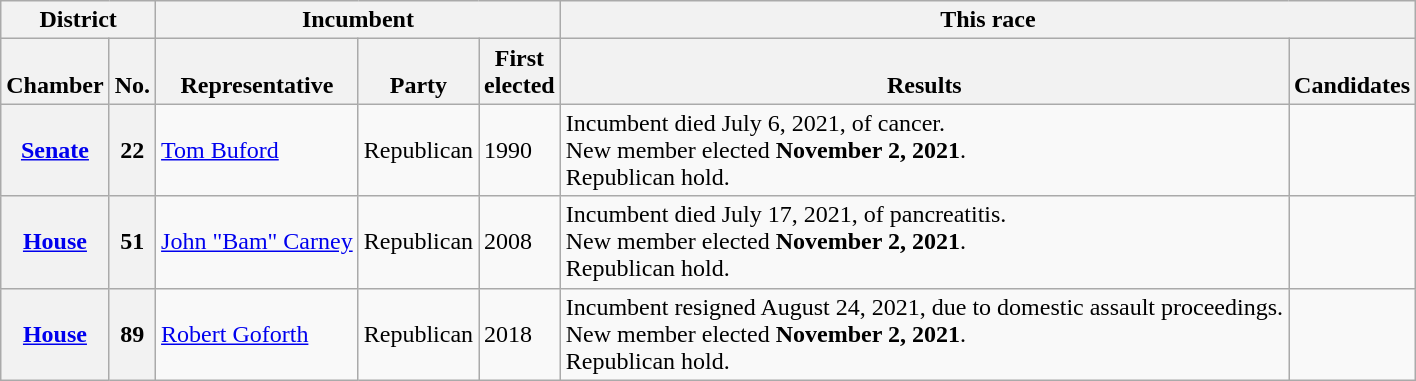<table class="wikitable sortable">
<tr valign=bottom>
<th colspan="2">District</th>
<th colspan="3">Incumbent</th>
<th colspan="2">This race</th>
</tr>
<tr valign=bottom>
<th>Chamber</th>
<th>No.</th>
<th>Representative</th>
<th>Party</th>
<th>First<br>elected</th>
<th>Results</th>
<th>Candidates</th>
</tr>
<tr>
<th><a href='#'>Senate</a></th>
<th>22</th>
<td><a href='#'>Tom Buford</a></td>
<td>Republican</td>
<td>1990</td>
<td>Incumbent died July 6, 2021, of cancer.<br>New member elected <strong>November 2, 2021</strong>.<br>Republican hold.</td>
<td nowrap></td>
</tr>
<tr>
<th><a href='#'>House</a></th>
<th>51</th>
<td><a href='#'>John "Bam" Carney</a></td>
<td>Republican</td>
<td>2008</td>
<td>Incumbent died July 17, 2021, of pancreatitis.<br>New member elected <strong>November 2, 2021</strong>.<br>Republican hold.</td>
<td nowrap></td>
</tr>
<tr>
<th><a href='#'>House</a></th>
<th>89</th>
<td><a href='#'>Robert Goforth</a></td>
<td>Republican</td>
<td>2018<br></td>
<td>Incumbent resigned August 24, 2021, due to domestic assault proceedings.<br>New member elected <strong>November 2, 2021</strong>.<br>Republican hold.</td>
<td nowrap></td>
</tr>
</table>
